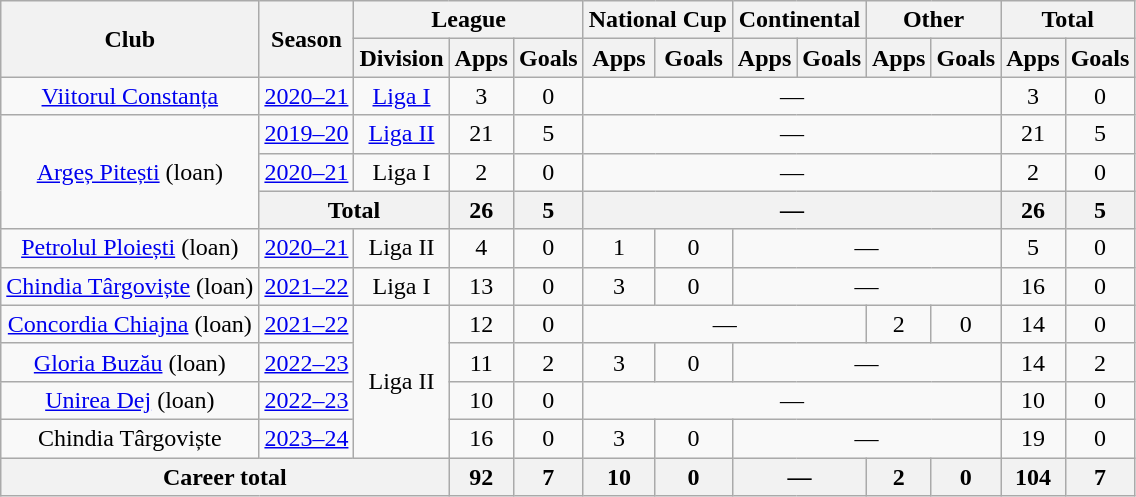<table class="wikitable" style="font-size:100%; text-align: center;">
<tr>
<th rowspan="2">Club</th>
<th rowspan="2">Season</th>
<th colspan="3">League</th>
<th colspan="2">National Cup</th>
<th colspan="2">Continental</th>
<th colspan="2">Other</th>
<th colspan="2">Total</th>
</tr>
<tr>
<th>Division</th>
<th>Apps</th>
<th>Goals</th>
<th>Apps</th>
<th>Goals</th>
<th>Apps</th>
<th>Goals</th>
<th>Apps</th>
<th>Goals</th>
<th>Apps</th>
<th>Goals</th>
</tr>
<tr>
<td><a href='#'>Viitorul Constanța</a></td>
<td><a href='#'>2020–21</a></td>
<td><a href='#'>Liga I</a></td>
<td>3</td>
<td>0</td>
<td colspan="6">—</td>
<td>3</td>
<td>0</td>
</tr>
<tr>
<td rowspan="3"><a href='#'>Argeș Pitești</a> (loan)</td>
<td><a href='#'>2019–20</a></td>
<td><a href='#'>Liga II</a></td>
<td>21</td>
<td>5</td>
<td colspan="6">—</td>
<td>21</td>
<td>5</td>
</tr>
<tr>
<td><a href='#'>2020–21</a></td>
<td>Liga I</td>
<td>2</td>
<td>0</td>
<td colspan="6">—</td>
<td>2</td>
<td>0</td>
</tr>
<tr>
<th colspan="2">Total</th>
<th>26</th>
<th>5</th>
<th colspan="6">—</th>
<th>26</th>
<th>5</th>
</tr>
<tr>
<td><a href='#'>Petrolul Ploiești</a> (loan)</td>
<td><a href='#'>2020–21</a></td>
<td>Liga II</td>
<td>4</td>
<td>0</td>
<td>1</td>
<td>0</td>
<td colspan="4">—</td>
<td>5</td>
<td>0</td>
</tr>
<tr>
<td><a href='#'>Chindia Târgoviște</a> (loan)</td>
<td><a href='#'>2021–22</a></td>
<td>Liga I</td>
<td>13</td>
<td>0</td>
<td>3</td>
<td>0</td>
<td colspan="4">—</td>
<td>16</td>
<td>0</td>
</tr>
<tr>
<td><a href='#'>Concordia Chiajna</a> (loan)</td>
<td><a href='#'>2021–22</a></td>
<td rowspan="4">Liga II</td>
<td>12</td>
<td>0</td>
<td colspan="4">—</td>
<td>2</td>
<td>0</td>
<td>14</td>
<td>0</td>
</tr>
<tr>
<td><a href='#'>Gloria Buzău</a> (loan)</td>
<td><a href='#'>2022–23</a></td>
<td>11</td>
<td>2</td>
<td>3</td>
<td>0</td>
<td colspan="4">—</td>
<td>14</td>
<td>2</td>
</tr>
<tr>
<td><a href='#'>Unirea Dej</a> (loan)</td>
<td><a href='#'>2022–23</a></td>
<td>10</td>
<td>0</td>
<td colspan="6">—</td>
<td>10</td>
<td>0</td>
</tr>
<tr>
<td>Chindia Târgoviște</td>
<td><a href='#'>2023–24</a></td>
<td>16</td>
<td>0</td>
<td>3</td>
<td>0</td>
<td colspan="4">—</td>
<td>19</td>
<td>0</td>
</tr>
<tr>
<th colspan="3">Career total</th>
<th>92</th>
<th>7</th>
<th>10</th>
<th>0</th>
<th colspan="2">—</th>
<th>2</th>
<th>0</th>
<th>104</th>
<th>7</th>
</tr>
</table>
